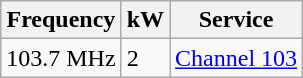<table class="wikitable sortable">
<tr>
<th>Frequency</th>
<th>kW</th>
<th>Service</th>
</tr>
<tr>
<td>103.7 MHz</td>
<td>2</td>
<td><a href='#'>Channel 103</a></td>
</tr>
</table>
